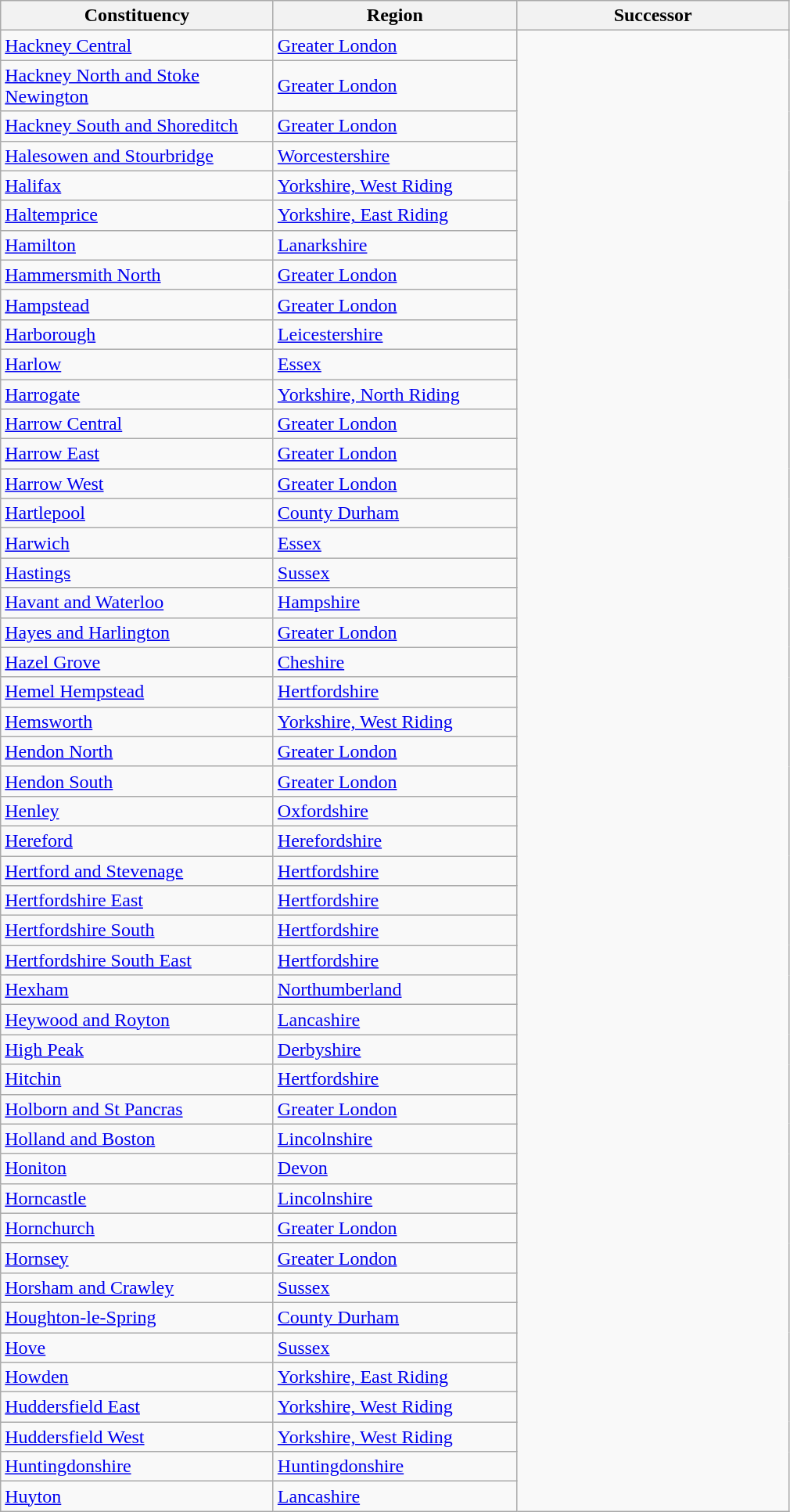<table class="wikitable">
<tr>
<th width="225px">Constituency</th>
<th width="200px">Region</th>
<th width="225px">Successor</th>
</tr>
<tr>
<td><a href='#'>Hackney Central</a></td>
<td><a href='#'>Greater London</a></td>
</tr>
<tr>
<td><a href='#'>Hackney North and Stoke Newington</a></td>
<td><a href='#'>Greater London</a></td>
</tr>
<tr>
<td><a href='#'>Hackney South and Shoreditch</a></td>
<td><a href='#'>Greater London</a></td>
</tr>
<tr>
<td><a href='#'>Halesowen and Stourbridge</a></td>
<td><a href='#'>Worcestershire</a></td>
</tr>
<tr>
<td><a href='#'>Halifax</a></td>
<td><a href='#'>Yorkshire, West Riding</a></td>
</tr>
<tr>
<td><a href='#'>Haltemprice</a></td>
<td><a href='#'>Yorkshire, East Riding</a></td>
</tr>
<tr>
<td><a href='#'>Hamilton</a></td>
<td><a href='#'>Lanarkshire</a></td>
</tr>
<tr>
<td><a href='#'>Hammersmith North</a></td>
<td><a href='#'>Greater London</a></td>
</tr>
<tr>
<td><a href='#'>Hampstead</a></td>
<td><a href='#'>Greater London</a></td>
</tr>
<tr>
<td><a href='#'>Harborough</a></td>
<td><a href='#'>Leicestershire</a></td>
</tr>
<tr>
<td><a href='#'>Harlow</a></td>
<td><a href='#'>Essex</a></td>
</tr>
<tr>
<td><a href='#'>Harrogate</a></td>
<td><a href='#'>Yorkshire, North Riding</a></td>
</tr>
<tr>
<td><a href='#'>Harrow Central</a></td>
<td><a href='#'>Greater London</a></td>
</tr>
<tr>
<td><a href='#'>Harrow East</a></td>
<td><a href='#'>Greater London</a></td>
</tr>
<tr>
<td><a href='#'>Harrow West</a></td>
<td><a href='#'>Greater London</a></td>
</tr>
<tr>
<td><a href='#'>Hartlepool</a></td>
<td><a href='#'>County Durham</a></td>
</tr>
<tr>
<td><a href='#'>Harwich</a></td>
<td><a href='#'>Essex</a></td>
</tr>
<tr>
<td><a href='#'>Hastings</a></td>
<td><a href='#'>Sussex</a></td>
</tr>
<tr>
<td><a href='#'>Havant and Waterloo</a></td>
<td><a href='#'>Hampshire</a></td>
</tr>
<tr>
<td><a href='#'>Hayes and Harlington</a></td>
<td><a href='#'>Greater London</a></td>
</tr>
<tr>
<td><a href='#'>Hazel Grove</a></td>
<td><a href='#'>Cheshire</a></td>
</tr>
<tr>
<td><a href='#'>Hemel Hempstead</a></td>
<td><a href='#'>Hertfordshire</a></td>
</tr>
<tr>
<td><a href='#'>Hemsworth</a></td>
<td><a href='#'>Yorkshire, West Riding</a></td>
</tr>
<tr>
<td><a href='#'>Hendon North</a></td>
<td><a href='#'>Greater London</a></td>
</tr>
<tr>
<td><a href='#'>Hendon South</a></td>
<td><a href='#'>Greater London</a></td>
</tr>
<tr>
<td><a href='#'>Henley</a></td>
<td><a href='#'>Oxfordshire</a></td>
</tr>
<tr>
<td><a href='#'>Hereford</a></td>
<td><a href='#'>Herefordshire</a></td>
</tr>
<tr>
<td><a href='#'>Hertford and Stevenage</a></td>
<td><a href='#'>Hertfordshire</a></td>
</tr>
<tr>
<td><a href='#'>Hertfordshire East</a></td>
<td><a href='#'>Hertfordshire</a></td>
</tr>
<tr>
<td><a href='#'>Hertfordshire South</a></td>
<td><a href='#'>Hertfordshire</a></td>
</tr>
<tr>
<td><a href='#'>Hertfordshire South East</a></td>
<td><a href='#'>Hertfordshire</a></td>
</tr>
<tr>
<td><a href='#'>Hexham</a></td>
<td><a href='#'>Northumberland</a></td>
</tr>
<tr>
<td><a href='#'>Heywood and Royton</a></td>
<td><a href='#'>Lancashire</a></td>
</tr>
<tr>
<td><a href='#'>High Peak</a></td>
<td><a href='#'>Derbyshire</a></td>
</tr>
<tr>
<td><a href='#'>Hitchin</a></td>
<td><a href='#'>Hertfordshire</a></td>
</tr>
<tr>
<td><a href='#'>Holborn and St Pancras</a></td>
<td><a href='#'>Greater London</a></td>
</tr>
<tr>
<td><a href='#'>Holland and Boston</a></td>
<td><a href='#'>Lincolnshire</a></td>
</tr>
<tr>
<td><a href='#'>Honiton</a></td>
<td><a href='#'>Devon</a></td>
</tr>
<tr>
<td><a href='#'>Horncastle</a></td>
<td><a href='#'>Lincolnshire</a></td>
</tr>
<tr>
<td><a href='#'>Hornchurch</a></td>
<td><a href='#'>Greater London</a></td>
</tr>
<tr>
<td><a href='#'>Hornsey</a></td>
<td><a href='#'>Greater London</a></td>
</tr>
<tr>
<td><a href='#'>Horsham and Crawley</a></td>
<td><a href='#'>Sussex</a></td>
</tr>
<tr>
<td><a href='#'>Houghton-le-Spring</a></td>
<td><a href='#'>County Durham</a></td>
</tr>
<tr>
<td><a href='#'>Hove</a></td>
<td><a href='#'>Sussex</a></td>
</tr>
<tr>
<td><a href='#'>Howden</a></td>
<td><a href='#'>Yorkshire, East Riding</a></td>
</tr>
<tr>
<td><a href='#'>Huddersfield East</a></td>
<td><a href='#'>Yorkshire, West Riding</a></td>
</tr>
<tr>
<td><a href='#'>Huddersfield West</a></td>
<td><a href='#'>Yorkshire, West Riding</a></td>
</tr>
<tr>
<td><a href='#'>Huntingdonshire</a></td>
<td><a href='#'>Huntingdonshire</a></td>
</tr>
<tr>
<td><a href='#'>Huyton</a></td>
<td><a href='#'>Lancashire</a></td>
</tr>
</table>
